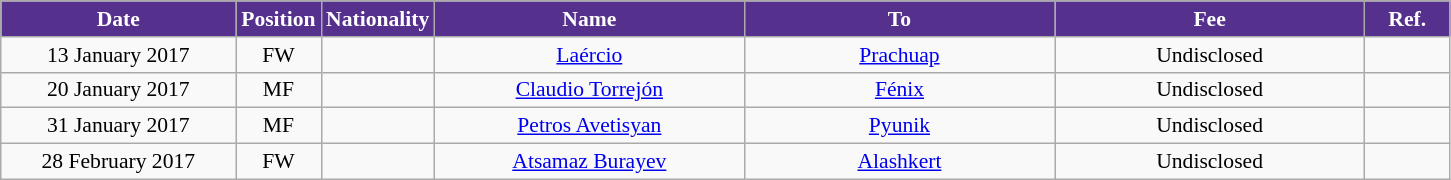<table class="wikitable"  style="text-align:center; font-size:90%; ">
<tr>
<th style="background:#55308D; color:white; width:150px;">Date</th>
<th style="background:#55308D; color:white; width:50px;">Position</th>
<th style="background:#55308D; color:white; width:50px;">Nationality</th>
<th style="background:#55308D; color:white; width:200px;">Name</th>
<th style="background:#55308D; color:white; width:200px;">To</th>
<th style="background:#55308D; color:white; width:200px;">Fee</th>
<th style="background:#55308D; color:white; width:50px;">Ref.</th>
</tr>
<tr>
<td>13 January 2017</td>
<td>FW</td>
<td></td>
<td><a href='#'>Laércio</a></td>
<td><a href='#'>Prachuap</a></td>
<td>Undisclosed</td>
<td></td>
</tr>
<tr>
<td>20 January 2017</td>
<td>MF</td>
<td></td>
<td><a href='#'>Claudio Torrejón</a></td>
<td><a href='#'>Fénix</a></td>
<td>Undisclosed</td>
<td></td>
</tr>
<tr>
<td>31 January 2017</td>
<td>MF</td>
<td></td>
<td><a href='#'>Petros Avetisyan</a></td>
<td><a href='#'>Pyunik</a></td>
<td>Undisclosed</td>
<td></td>
</tr>
<tr>
<td>28 February 2017</td>
<td>FW</td>
<td></td>
<td><a href='#'>Atsamaz Burayev</a></td>
<td><a href='#'>Alashkert</a></td>
<td>Undisclosed</td>
<td></td>
</tr>
</table>
